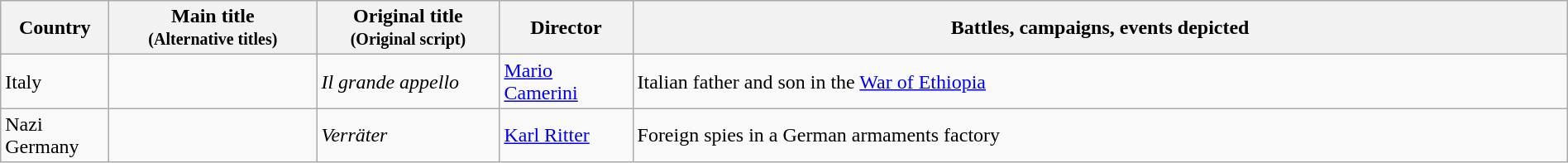<table class="wikitable sortable" style="width:100%;">
<tr>
<th width= 80>Country</th>
<th width=160>Main title<br><small>(Alternative titles)</small></th>
<th width=140>Original title<br><small>(Original script)</small></th>
<th width=100>Director</th>
<th class="unsortable">Battles, campaigns, events depicted</th>
</tr>
<tr>
<td>Italy</td>
<td><em></em></td>
<td><em>Il grande appello</em></td>
<td><a href='#'>Mario Camerini</a></td>
<td>Italian father and son in the <a href='#'>War of Ethiopia</a></td>
</tr>
<tr>
<td>Nazi Germany</td>
<td><em></em></td>
<td><em>Verräter</em></td>
<td><a href='#'>Karl Ritter</a></td>
<td>Foreign spies in a German armaments factory</td>
</tr>
</table>
